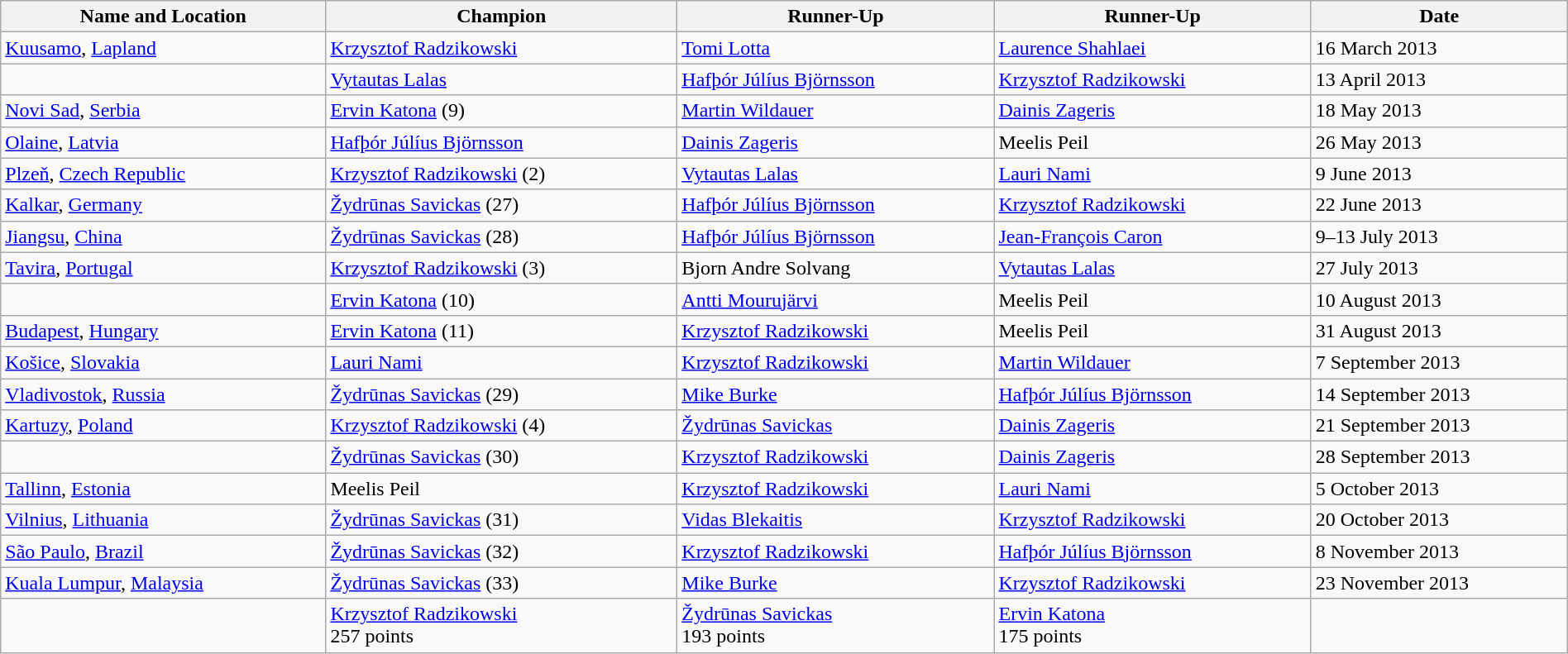<table class="wikitable" style="display: inline-table;width: 100%;">
<tr>
<th scope="col">Name and Location</th>
<th scope="col">Champion</th>
<th scope="col">Runner-Up</th>
<th scope="col">Runner-Up</th>
<th scope="col">Date</th>
</tr>
<tr>
<td> <a href='#'>Kuusamo</a>, <a href='#'>Lapland</a><br> </td>
<td> <a href='#'>Krzysztof Radzikowski</a></td>
<td> <a href='#'>Tomi Lotta</a></td>
<td> <a href='#'>Laurence Shahlaei</a></td>
<td>16 March 2013</td>
</tr>
<tr>
<td> <br></td>
<td> <a href='#'>Vytautas Lalas</a></td>
<td> <a href='#'>Hafþór Júlíus Björnsson</a></td>
<td> <a href='#'>Krzysztof Radzikowski</a></td>
<td>13 April 2013</td>
</tr>
<tr>
<td> <a href='#'>Novi Sad</a>, <a href='#'>Serbia</a><br> </td>
<td> <a href='#'>Ervin Katona</a> (9)</td>
<td> <a href='#'>Martin Wildauer</a></td>
<td> <a href='#'>Dainis Zageris</a></td>
<td>18 May 2013</td>
</tr>
<tr>
<td> <a href='#'>Olaine</a>, <a href='#'>Latvia</a><br> </td>
<td> <a href='#'>Hafþór Júlíus Björnsson</a></td>
<td> <a href='#'>Dainis Zageris</a></td>
<td> Meelis Peil</td>
<td>26 May 2013</td>
</tr>
<tr>
<td> <a href='#'>Plzeň</a>, <a href='#'>Czech Republic</a><br> </td>
<td> <a href='#'>Krzysztof Radzikowski</a> (2)</td>
<td> <a href='#'>Vytautas Lalas</a></td>
<td> <a href='#'>Lauri Nami</a></td>
<td>9 June 2013</td>
</tr>
<tr>
<td> <a href='#'>Kalkar</a>, <a href='#'>Germany</a><br></td>
<td> <a href='#'>Žydrūnas Savickas</a> (27)</td>
<td> <a href='#'>Hafþór Júlíus Björnsson</a></td>
<td> <a href='#'>Krzysztof Radzikowski</a></td>
<td>22 June 2013</td>
</tr>
<tr>
<td> <a href='#'>Jiangsu</a>, <a href='#'>China</a><br></td>
<td> <a href='#'>Žydrūnas Savickas</a> (28)</td>
<td> <a href='#'>Hafþór Júlíus Björnsson</a></td>
<td> <a href='#'>Jean-François Caron</a></td>
<td>9–13 July 2013</td>
</tr>
<tr>
<td> <a href='#'>Tavira</a>, <a href='#'>Portugal</a><br> </td>
<td> <a href='#'>Krzysztof Radzikowski</a> (3)</td>
<td> Bjorn Andre Solvang</td>
<td> <a href='#'>Vytautas Lalas</a></td>
<td>27 July 2013</td>
</tr>
<tr>
<td> <br></td>
<td> <a href='#'>Ervin Katona</a> (10)</td>
<td> <a href='#'>Antti Mourujärvi</a></td>
<td> Meelis Peil</td>
<td>10 August 2013</td>
</tr>
<tr>
<td> <a href='#'>Budapest</a>, <a href='#'>Hungary</a><br> </td>
<td> <a href='#'>Ervin Katona</a> (11)</td>
<td> <a href='#'>Krzysztof Radzikowski</a></td>
<td> Meelis Peil</td>
<td>31 August 2013</td>
</tr>
<tr>
<td> <a href='#'>Košice</a>, <a href='#'>Slovakia</a><br> </td>
<td> <a href='#'>Lauri Nami</a></td>
<td> <a href='#'>Krzysztof Radzikowski</a></td>
<td> <a href='#'>Martin Wildauer</a></td>
<td>7 September 2013</td>
</tr>
<tr>
<td> <a href='#'>Vladivostok</a>, <a href='#'>Russia</a><br> </td>
<td> <a href='#'>Žydrūnas Savickas</a> (29)</td>
<td> <a href='#'>Mike Burke</a></td>
<td> <a href='#'>Hafþór Júlíus Björnsson</a></td>
<td>14 September 2013</td>
</tr>
<tr>
<td> <a href='#'>Kartuzy</a>, <a href='#'>Poland</a><br> </td>
<td> <a href='#'>Krzysztof Radzikowski</a> (4)</td>
<td> <a href='#'>Žydrūnas Savickas</a></td>
<td> <a href='#'>Dainis Zageris</a></td>
<td>21 September 2013</td>
</tr>
<tr>
<td><br> </td>
<td> <a href='#'>Žydrūnas Savickas</a> (30)</td>
<td> <a href='#'>Krzysztof Radzikowski</a></td>
<td> <a href='#'>Dainis Zageris</a></td>
<td>28 September 2013</td>
</tr>
<tr>
<td> <a href='#'>Tallinn</a>, <a href='#'>Estonia</a><br> </td>
<td> Meelis Peil</td>
<td> <a href='#'>Krzysztof Radzikowski</a></td>
<td> <a href='#'>Lauri Nami</a></td>
<td>5 October 2013</td>
</tr>
<tr>
<td> <a href='#'>Vilnius</a>, <a href='#'>Lithuania</a><br></td>
<td> <a href='#'>Žydrūnas Savickas</a> (31)</td>
<td> <a href='#'>Vidas Blekaitis</a></td>
<td> <a href='#'>Krzysztof Radzikowski</a></td>
<td>20 October 2013</td>
</tr>
<tr>
<td> <a href='#'>São Paulo</a>, <a href='#'>Brazil</a><br></td>
<td> <a href='#'>Žydrūnas Savickas</a> (32)</td>
<td> <a href='#'>Krzysztof Radzikowski</a></td>
<td> <a href='#'>Hafþór Júlíus Björnsson</a></td>
<td>8 November 2013</td>
</tr>
<tr>
<td> <a href='#'>Kuala Lumpur</a>, <a href='#'>Malaysia</a><br></td>
<td> <a href='#'>Žydrūnas Savickas</a> (33)</td>
<td> <a href='#'>Mike Burke</a></td>
<td> <a href='#'>Krzysztof Radzikowski</a></td>
<td>23 November 2013</td>
</tr>
<tr>
<td></td>
<td> <a href='#'>Krzysztof Radzikowski</a><br> 257 points</td>
<td> <a href='#'>Žydrūnas Savickas</a><br> 193 points</td>
<td> <a href='#'>Ervin Katona</a><br> 175 points</td>
<td></td>
</tr>
</table>
